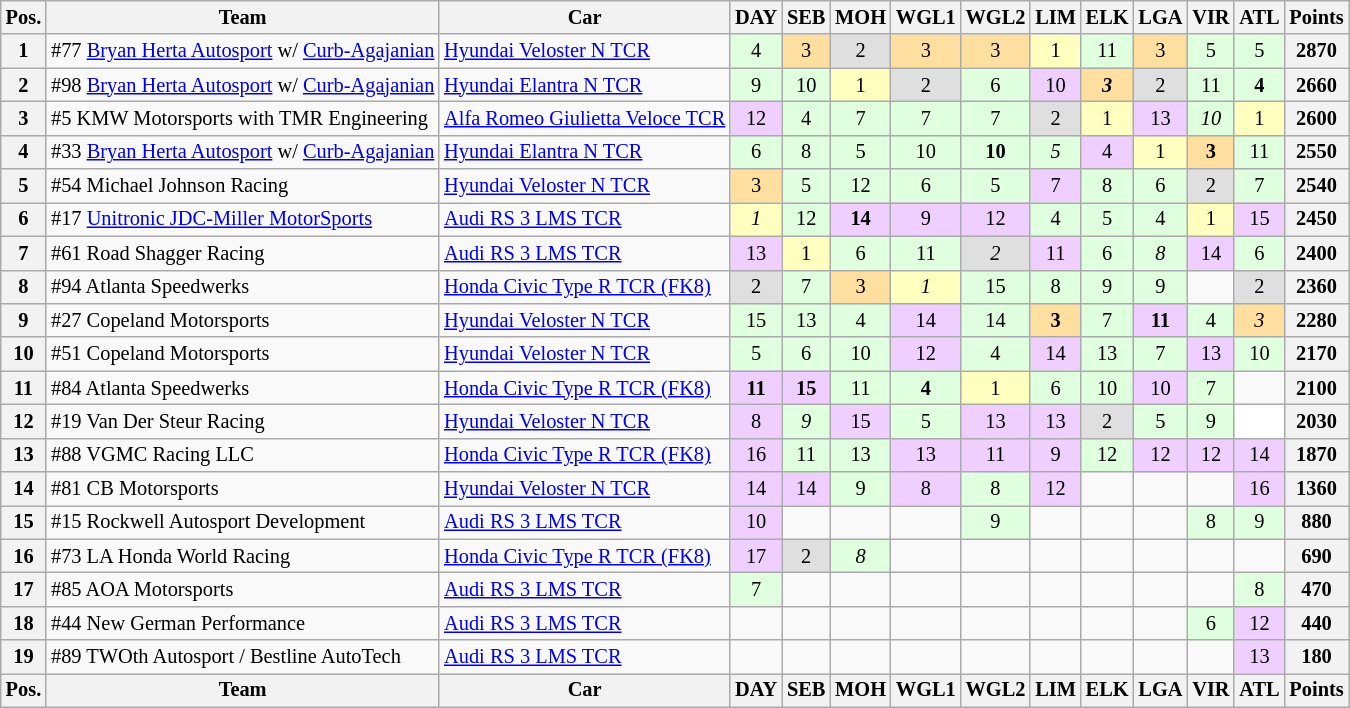<table class="wikitable" style="font-size:85%; text-align:center;">
<tr>
<th>Pos.</th>
<th>Team</th>
<th>Car</th>
<th>DAY</th>
<th>SEB</th>
<th>MOH</th>
<th>WGL1</th>
<th>WGL2</th>
<th>LIM</th>
<th>ELK</th>
<th>LGA</th>
<th>VIR</th>
<th>ATL</th>
<th>Points</th>
</tr>
<tr>
<th>1</th>
<td align=left>#77 <a href='#'>Bryan Herta Autosport</a> w/ <a href='#'>Curb-Agajanian</a></td>
<td align=left><a href='#'>Hyundai Veloster N TCR</a></td>
<td style="background:#dfffdf;">4</td>
<td style="background:#ffdf9f;">3</td>
<td style="background:#dfdfdf;">2</td>
<td style="background:#ffdf9f;">3</td>
<td style="background:#ffdf9f;">3</td>
<td style="background:#ffffbf;">1</td>
<td style="background:#dfffdf;">11</td>
<td style="background:#ffdf9f;">3</td>
<td style="background:#dfffdf;">5</td>
<td style="background:#dfffdf;">5</td>
<th>2870</th>
</tr>
<tr>
<th>2</th>
<td align=left>#98 <a href='#'>Bryan Herta Autosport</a> w/ <a href='#'>Curb-Agajanian</a></td>
<td align=left><a href='#'>Hyundai Elantra N TCR</a></td>
<td style="background:#dfffdf;">9</td>
<td style="background:#dfffdf;">10</td>
<td style="background:#ffffbf;">1</td>
<td style="background:#dfdfdf;">2</td>
<td style="background:#dfffdf;">6</td>
<td style="background:#efcfff;">10</td>
<td style="background:#ffdf9f;"><strong><em>3</em></strong></td>
<td style="background:#dfdfdf;">2</td>
<td style="background:#dfffdf;">11</td>
<td style="background:#dfffdf;"><strong>4</strong></td>
<th>2660</th>
</tr>
<tr>
<th>3</th>
<td align=left>#5 KMW Motorsports  with TMR Engineering</td>
<td align=left><a href='#'>Alfa Romeo Giulietta Veloce TCR</a></td>
<td style="background-color:#efcfff">12</td>
<td style="background:#dfffdf;">4</td>
<td style="background:#dfffdf;">7</td>
<td style="background:#dfffdf;">7</td>
<td style="background:#dfffdf;">7</td>
<td style="background:#dfdfdf;">2</td>
<td style="background:#ffffbf;">1</td>
<td style="background:#efcfff;">13</td>
<td style="background:#dfffdf;"><em>10</em></td>
<td style="background:#ffffbf;">1</td>
<th>2600</th>
</tr>
<tr>
<th>4</th>
<td align=left>#33 <a href='#'>Bryan Herta Autosport</a> w/ <a href='#'>Curb-Agajanian</a></td>
<td align=left><a href='#'>Hyundai Elantra N TCR</a></td>
<td style="background:#dfffdf;">6</td>
<td style="background:#dfffdf;">8</td>
<td style="background:#dfffdf;">5</td>
<td style="background:#dfffdf;">10</td>
<td style="background:#dfffdf;"><strong>10</strong></td>
<td style="background:#dfffdf;"><em>5</em></td>
<td style="background:#efcfff;">4</td>
<td style="background:#ffffbf;">1</td>
<td style="background:#ffdf9f;"><strong>3</strong></td>
<td style="background:#dfffdf;">11</td>
<th>2550</th>
</tr>
<tr>
<th>5</th>
<td align=left>#54 Michael Johnson Racing</td>
<td align=left><a href='#'>Hyundai Veloster N TCR</a></td>
<td style="background:#ffdf9f;">3</td>
<td style="background:#dfffdf;">5</td>
<td style="background:#dfffdf;">12</td>
<td style="background:#dfffdf;">6</td>
<td style="background:#dfffdf;">5</td>
<td style="background:#efcfff;">7</td>
<td style="background:#dfffdf;">8</td>
<td style="background:#dfffdf;">6</td>
<td style="background:#dfdfdf;">2</td>
<td style="background:#dfffdf;">7</td>
<th>2540</th>
</tr>
<tr>
<th>6</th>
<td align=left>#17 <a href='#'>Unitronic JDC-Miller MotorSports</a></td>
<td align=left><a href='#'>Audi RS 3 LMS TCR</a></td>
<td style="background:#ffffbf;"><em>1</em></td>
<td style="background:#dfffdf;">12</td>
<td style="background:#efcfff;"><strong>14</strong></td>
<td style="background:#efcfff;">9</td>
<td style="background:#efcfff;">12</td>
<td style="background:#dfffdf;">4</td>
<td style="background:#dfffdf;">5</td>
<td style="background:#dfffdf;">4</td>
<td style="background:#ffffbf;">1</td>
<td style="background:#efcfff;">15</td>
<th>2450</th>
</tr>
<tr>
<th>7</th>
<td align=left>#61 Road Shagger Racing</td>
<td align=left><a href='#'>Audi RS 3 LMS TCR</a></td>
<td style="background-color:#efcfff">13</td>
<td style="background:#ffffbf;">1</td>
<td style="background:#dfffdf;">6</td>
<td style="background:#dfffdf;">11</td>
<td style="background:#dfdfdf;"><em>2</em></td>
<td style="background:#efcfff;">11</td>
<td style="background:#dfffdf;">6</td>
<td style="background:#dfffdf;"><em>8</em></td>
<td style="background:#efcfff;">14</td>
<td style="background:#dfffdf;">6</td>
<th>2400</th>
</tr>
<tr>
<th>8</th>
<td align=left>#94 Atlanta Speedwerks</td>
<td align=left><a href='#'>Honda Civic Type R TCR (FK8)</a></td>
<td style="background:#dfdfdf;">2</td>
<td style="background:#dfffdf;">7</td>
<td style="background:#ffdf9f;">3</td>
<td style="background:#ffffbf;"><em>1</em></td>
<td style="background:#dfffdf;">15</td>
<td style="background:#dfffdf;">8</td>
<td style="background:#dfffdf;">9</td>
<td style="background:#dfffdf;">9</td>
<td></td>
<td style="background:#dfdfdf;">2</td>
<th>2360</th>
</tr>
<tr>
<th>9</th>
<td align=left>#27 Copeland Motorsports</td>
<td align=left><a href='#'>Hyundai Veloster N TCR</a></td>
<td style="background:#dfffdf;">15</td>
<td style="background:#dfffdf;">13</td>
<td style="background:#dfffdf;">4</td>
<td style="background:#efcfff;">14</td>
<td style="background:#dfffdf;">14</td>
<td style="background:#ffdf9f;"><strong>3</strong></td>
<td style="background:#dfffdf;">7</td>
<td style="background:#efcfff;"><strong>11</strong></td>
<td style="background:#dfffdf;">4</td>
<td style="background:#ffdf9f;"><em>3</em></td>
<th>2280</th>
</tr>
<tr>
<th>10</th>
<td align=left>#51 Copeland Motorsports</td>
<td align=left><a href='#'>Hyundai Veloster N TCR</a></td>
<td style="background:#dfffdf;">5</td>
<td style="background:#dfffdf;">6</td>
<td style="background:#dfffdf;">10</td>
<td style="background:#efcfff;">12</td>
<td style="background:#dfffdf;">4</td>
<td style="background:#efcfff;">14</td>
<td style="background:#dfffdf;">13</td>
<td style="background:#dfffdf;">7</td>
<td style="background:#efcfff;">13</td>
<td style="background:#dfffdf;">10</td>
<th>2170</th>
</tr>
<tr>
<th>11</th>
<td align=left>#84 Atlanta Speedwerks</td>
<td align=left><a href='#'>Honda Civic Type R TCR (FK8)</a></td>
<td style="background-color:#efcfff"><strong>11</strong></td>
<td style="background:#efcfff;"><strong>15</strong></td>
<td style="background:#dfffdf;">11</td>
<td style="background:#dfffdf;"><strong>4</strong></td>
<td style="background:#ffffbf;">1</td>
<td style="background:#dfffdf;">6</td>
<td style="background:#dfffdf;">10</td>
<td style="background:#efcfff;">10</td>
<td style="background:#dfffdf;">7</td>
<td></td>
<th>2100</th>
</tr>
<tr>
<th>12</th>
<td align=left>#19 Van Der Steur Racing</td>
<td align=left><a href='#'>Hyundai Veloster N TCR</a></td>
<td style="background-color:#efcfff">8</td>
<td style="background:#dfffdf;"><em>9</em></td>
<td style="background:#efcfff;">15</td>
<td style="background:#dfffdf;">5</td>
<td style="background:#efcfff;">13</td>
<td style="background:#efcfff;">13</td>
<td style="background:#dfdfdf;">2</td>
<td style="background:#dfffdf;">5</td>
<td style="background:#dfffdf;">9</td>
<td style="background:#ffffff;"></td>
<th>2030</th>
</tr>
<tr>
<th>13</th>
<td align=left>#88 VGMC Racing LLC</td>
<td align=left><a href='#'>Honda Civic Type R TCR (FK8)</a></td>
<td style="background-color:#efcfff">16</td>
<td style="background:#dfffdf;">11</td>
<td style="background:#dfffdf;">13</td>
<td style="background:#efcfff;">13</td>
<td style="background:#efcfff;">11</td>
<td style="background:#efcfff;">9</td>
<td style="background:#dfffdf;">12</td>
<td style="background:#efcfff;">12</td>
<td style="background:#efcfff;">12</td>
<td style="background:#efcfff;">14</td>
<th>1870</th>
</tr>
<tr>
<th>14</th>
<td align=left>#81 CB Motorsports</td>
<td align=left><a href='#'>Hyundai Veloster N TCR</a></td>
<td style="background-color:#efcfff">14</td>
<td style="background-color:#efcfff">14</td>
<td style="background:#dfffdf;">9</td>
<td style="background:#efcfff;">8</td>
<td style="background:#dfffdf;">8</td>
<td style="background:#efcfff;">12</td>
<td></td>
<td></td>
<td></td>
<td style="background:#efcfff;">16</td>
<th>1360</th>
</tr>
<tr>
<th>15</th>
<td align=left>#15 Rockwell Autosport Development</td>
<td align=left><a href='#'>Audi RS 3 LMS TCR</a></td>
<td style="background-color:#efcfff">10</td>
<td></td>
<td></td>
<td></td>
<td style="background:#dfffdf;">9</td>
<td></td>
<td></td>
<td></td>
<td style="background:#dfffdf;">8</td>
<td style="background:#dfffdf;">9</td>
<th>880</th>
</tr>
<tr>
<th>16</th>
<td align=left>#73 LA Honda World Racing</td>
<td align=left><a href='#'>Honda Civic Type R TCR (FK8)</a></td>
<td style="background-color:#efcfff">17</td>
<td style="background:#dfdfdf;">2</td>
<td style="background:#dfffdf;"><em>8</em></td>
<td></td>
<td></td>
<td></td>
<td></td>
<td></td>
<td></td>
<td></td>
<th>690</th>
</tr>
<tr>
<th>17</th>
<td align=left>#85 AOA Motorsports</td>
<td align=left><a href='#'>Audi RS 3 LMS TCR</a></td>
<td style="background:#dfffdf;">7</td>
<td></td>
<td></td>
<td></td>
<td></td>
<td></td>
<td></td>
<td></td>
<td></td>
<td style="background:#dfffdf;">8</td>
<th>470</th>
</tr>
<tr>
<th>18</th>
<td align=left>#44 New German Performance</td>
<td align=left><a href='#'>Audi RS 3 LMS TCR</a></td>
<td></td>
<td></td>
<td></td>
<td></td>
<td></td>
<td></td>
<td></td>
<td></td>
<td style="background:#dfffdf;">6</td>
<td style="background:#efcfff;">12</td>
<th>440</th>
</tr>
<tr>
<th>19</th>
<td align=left>#89 TWOth Autosport / Bestline AutoTech</td>
<td align=left><a href='#'>Audi RS 3 LMS TCR</a></td>
<td></td>
<td></td>
<td></td>
<td></td>
<td></td>
<td></td>
<td></td>
<td></td>
<td></td>
<td style="background:#efcfff;">13</td>
<th>180</th>
</tr>
<tr>
<th>Pos.</th>
<th>Team</th>
<th>Car</th>
<th>DAY</th>
<th>SEB</th>
<th>MOH</th>
<th>WGL1</th>
<th>WGL2</th>
<th>LIM</th>
<th>ELK</th>
<th>LGA</th>
<th>VIR</th>
<th>ATL</th>
<th>Points</th>
</tr>
</table>
